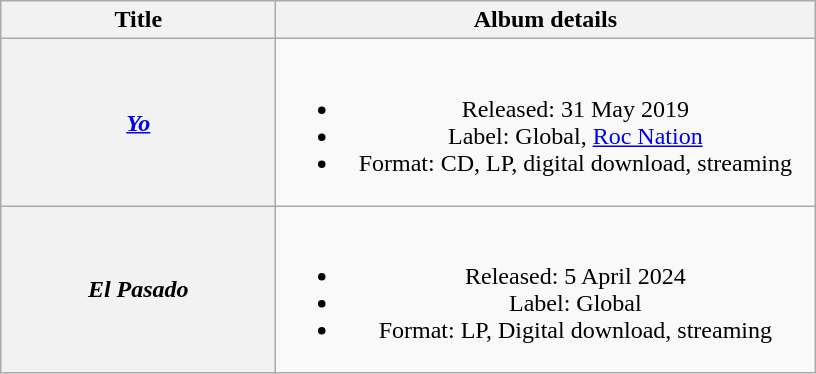<table class="wikitable plainrowheaders" style="text-align:center;">
<tr>
<th scope="col" rowspan="1" style="width:11em;">Title</th>
<th scope="col" rowspan="1" style="width:22em;">Album details</th>
</tr>
<tr>
<th scope="row"><em><a href='#'>Yo</a></em></th>
<td><br><ul><li>Released: 31 May 2019</li><li>Label: Global, <a href='#'>Roc Nation</a></li><li>Format: CD, LP, digital download, streaming</li></ul></td>
</tr>
<tr>
<th scope="row"><em>El Pasado</em></th>
<td><br><ul><li>Released: 5 April 2024</li><li>Label: Global</li><li>Format: LP, Digital download, streaming</li></ul></td>
</tr>
</table>
